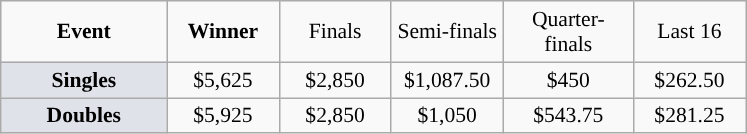<table class=wikitable style="font-size:90%;text-align:center">
<tr>
<td style="width:104px;"><strong>Event</strong></td>
<td style="width:68px;"><strong>Winner</strong></td>
<td style="width:68px;">Finals</td>
<td style="width:68px;">Semi-finals</td>
<td style="width:80px;">Quarter-finals</td>
<td style="width:68px;">Last 16</td>
</tr>
<tr>
<td style="background:#dfe2e9;"><strong>Singles</strong></td>
<td>$5,625</td>
<td>$2,850</td>
<td>$1,087.50</td>
<td>$450</td>
<td>$262.50</td>
</tr>
<tr>
<td style="background:#dfe2e9;"><strong>Doubles</strong></td>
<td>$5,925</td>
<td>$2,850</td>
<td>$1,050</td>
<td>$543.75</td>
<td>$281.25</td>
</tr>
</table>
